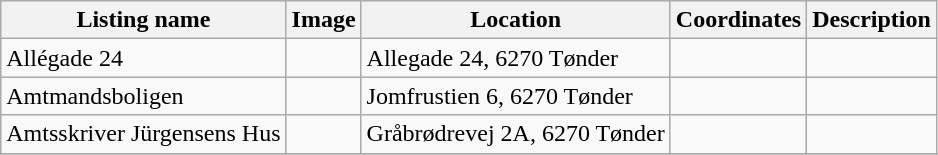<table class="wikitable sortable">
<tr>
<th>Listing name</th>
<th>Image</th>
<th>Location</th>
<th>Coordinates</th>
<th>Description</th>
</tr>
<tr>
<td>Allégade 24</td>
<td></td>
<td>Allegade 24, 6270 Tønder</td>
<td></td>
<td></td>
</tr>
<tr>
<td>Amtmandsboligen</td>
<td></td>
<td>Jomfrustien 6, 6270 Tønder</td>
<td></td>
<td></td>
</tr>
<tr>
<td>Amtsskriver Jürgensens Hus</td>
<td></td>
<td>Gråbrødrevej 2A, 6270 Tønder</td>
<td></td>
<td></td>
</tr>
<tr>
</tr>
</table>
